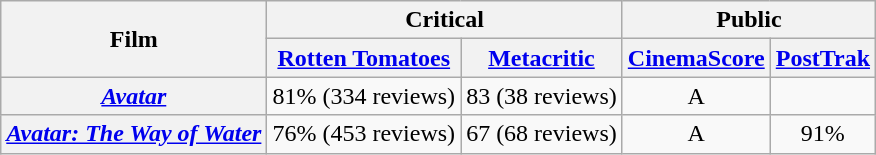<table class="wikitable plainrowheaders sortable" style="text-align: center;">
<tr>
<th scope="col" rowspan="2">Film</th>
<th scope="col" colspan="2">Critical</th>
<th colspan="2" scope="col">Public</th>
</tr>
<tr>
<th scope="col"><a href='#'>Rotten Tomatoes</a></th>
<th scope="col"><a href='#'>Metacritic</a></th>
<th scope="col"><a href='#'>CinemaScore</a></th>
<th scope="col"><a href='#'>PostTrak</a></th>
</tr>
<tr>
<th scope="row"><em><a href='#'>Avatar</a></em></th>
<td>81% (334 reviews)</td>
<td>83 (38 reviews)</td>
<td>A</td>
<td></td>
</tr>
<tr>
<th scope="row"><em><a href='#'>Avatar: The Way of Water</a></em></th>
<td>76% (453 reviews)</td>
<td>67 (68 reviews)</td>
<td>A</td>
<td>91%</td>
</tr>
</table>
